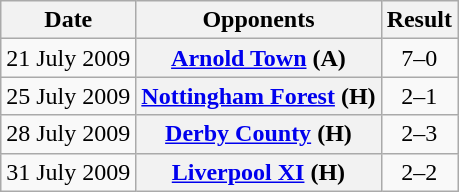<table class="wikitable plainrowheaders sortable">
<tr>
<th scope=col>Date</th>
<th scope=col>Opponents</th>
<th scope=col>Result</th>
</tr>
<tr>
<td>21 July 2009</td>
<th scope=row><a href='#'>Arnold Town</a> (A)</th>
<td align=center>7–0</td>
</tr>
<tr>
<td>25 July 2009</td>
<th scope=row><a href='#'>Nottingham Forest</a> (H)</th>
<td align=center>2–1</td>
</tr>
<tr>
<td>28 July 2009</td>
<th scope=row><a href='#'>Derby County</a> (H)</th>
<td align=center>2–3</td>
</tr>
<tr>
<td>31 July 2009</td>
<th scope=row><a href='#'>Liverpool XI</a> (H)</th>
<td align=center>2–2</td>
</tr>
</table>
